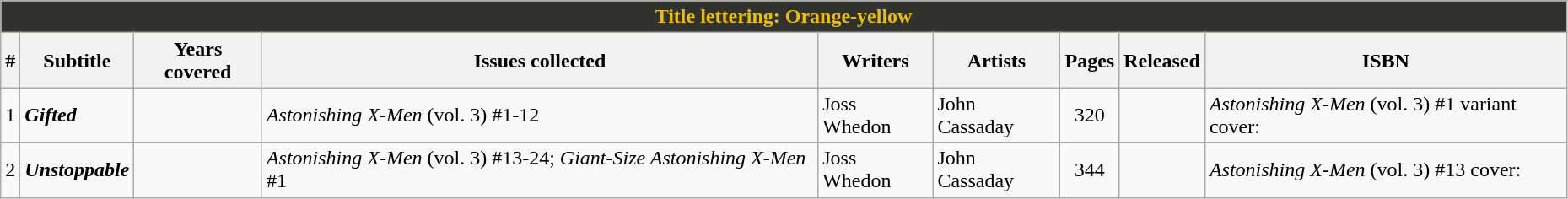<table class="wikitable sortable" width=98%>
<tr>
<th colspan=9 style="background-color: #31312D; color: #EBC000;">Title lettering: Orange-yellow</th>
</tr>
<tr>
<th class="unsortable">#</th>
<th class="unsortable">Subtitle</th>
<th>Years covered</th>
<th class="unsortable">Issues collected</th>
<th class="unsortable">Writers</th>
<th class="unsortable">Artists</th>
<th class="unsortable">Pages</th>
<th>Released</th>
<th class="unsortable">ISBN</th>
</tr>
<tr>
<td>1</td>
<td><strong><em>Gifted</em></strong></td>
<td></td>
<td><em>Astonishing X-Men</em> (vol. 3) #1-12</td>
<td>Joss Whedon</td>
<td>John Cassaday</td>
<td style="text-align: center;">320</td>
<td></td>
<td><em>Astonishing X-Men</em> (vol. 3) #1 variant cover: </td>
</tr>
<tr>
<td>2</td>
<td><strong><em>Unstoppable</em></strong></td>
<td></td>
<td><em>Astonishing X-Men</em> (vol. 3) #13-24; <em>Giant-Size Astonishing X-Men</em> #1</td>
<td>Joss Whedon</td>
<td>John Cassaday</td>
<td style="text-align: center;">344</td>
<td></td>
<td><em>Astonishing X-Men</em> (vol. 3) #13 cover: </td>
</tr>
</table>
